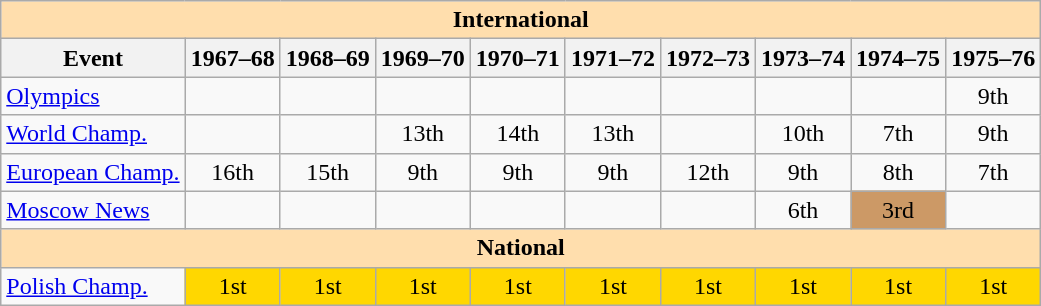<table class="wikitable" style="text-align:center">
<tr>
<th style="background-color: #ffdead; " colspan=10 align=center><strong>International</strong></th>
</tr>
<tr>
<th>Event</th>
<th>1967–68</th>
<th>1968–69</th>
<th>1969–70</th>
<th>1970–71</th>
<th>1971–72</th>
<th>1972–73</th>
<th>1973–74</th>
<th>1974–75</th>
<th>1975–76</th>
</tr>
<tr>
<td align=left><a href='#'>Olympics</a></td>
<td></td>
<td></td>
<td></td>
<td></td>
<td></td>
<td></td>
<td></td>
<td></td>
<td>9th</td>
</tr>
<tr>
<td align=left><a href='#'>World Champ.</a></td>
<td></td>
<td></td>
<td>13th</td>
<td>14th</td>
<td>13th</td>
<td></td>
<td>10th</td>
<td>7th</td>
<td>9th</td>
</tr>
<tr>
<td align=left><a href='#'>European Champ.</a></td>
<td>16th</td>
<td>15th</td>
<td>9th</td>
<td>9th</td>
<td>9th</td>
<td>12th</td>
<td>9th</td>
<td>8th</td>
<td>7th</td>
</tr>
<tr>
<td align=left><a href='#'>Moscow News</a></td>
<td></td>
<td></td>
<td></td>
<td></td>
<td></td>
<td></td>
<td>6th</td>
<td bgcolor=cc9966>3rd</td>
<td></td>
</tr>
<tr>
<th style="background-color: #ffdead; " colspan=10 align=center><strong>National</strong></th>
</tr>
<tr>
<td align=left><a href='#'>Polish Champ.</a></td>
<td bgcolor=gold>1st</td>
<td bgcolor=gold>1st</td>
<td bgcolor=gold>1st</td>
<td bgcolor=gold>1st</td>
<td bgcolor=gold>1st</td>
<td bgcolor=gold>1st</td>
<td bgcolor=gold>1st</td>
<td bgcolor=gold>1st</td>
<td bgcolor=gold>1st</td>
</tr>
</table>
